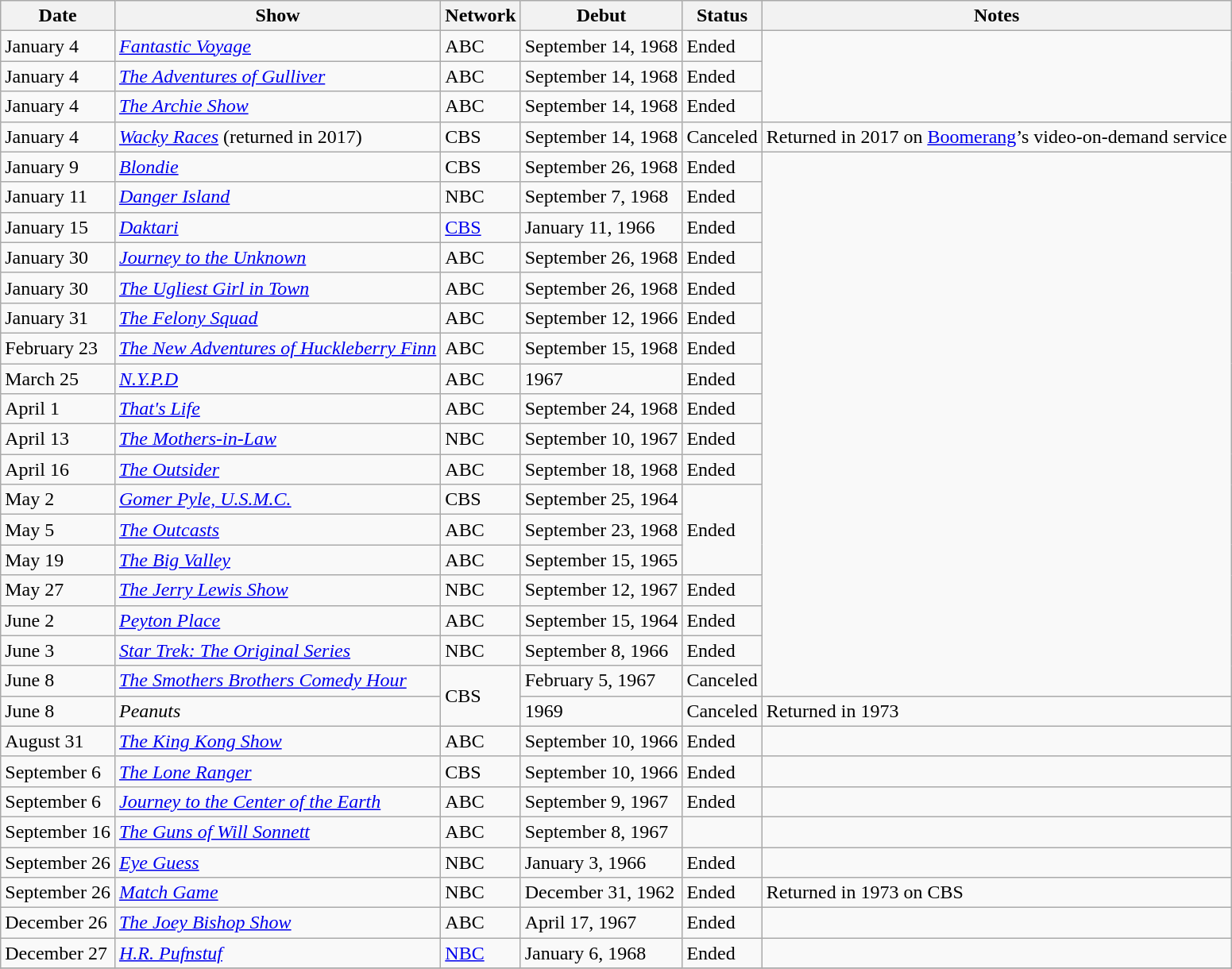<table class="wikitable">
<tr>
<th>Date</th>
<th>Show</th>
<th>Network</th>
<th>Debut</th>
<th>Status</th>
<th>Notes</th>
</tr>
<tr>
<td>January 4</td>
<td><em><a href='#'>Fantastic Voyage</a></em></td>
<td>ABC</td>
<td>September 14, 1968</td>
<td>Ended</td>
</tr>
<tr>
<td>January 4</td>
<td><em><a href='#'>The Adventures of Gulliver</a></em></td>
<td>ABC</td>
<td>September 14, 1968</td>
<td>Ended</td>
</tr>
<tr>
<td>January 4</td>
<td><em><a href='#'>The Archie Show</a></em></td>
<td>ABC</td>
<td>September 14, 1968</td>
<td>Ended</td>
</tr>
<tr>
<td>January 4</td>
<td><em><a href='#'>Wacky Races</a></em> (returned in 2017)</td>
<td>CBS</td>
<td>September 14, 1968</td>
<td>Canceled</td>
<td>Returned in 2017 on <a href='#'>Boomerang</a>’s video-on-demand service</td>
</tr>
<tr>
<td>January 9</td>
<td><em><a href='#'>Blondie</a></em></td>
<td>CBS</td>
<td>September 26, 1968</td>
<td>Ended</td>
</tr>
<tr>
<td>January 11</td>
<td><em><a href='#'>Danger Island</a></em></td>
<td>NBC</td>
<td>September 7, 1968</td>
<td>Ended</td>
</tr>
<tr>
<td>January 15</td>
<td><em><a href='#'>Daktari</a></em></td>
<td><a href='#'>CBS</a></td>
<td>January 11, 1966</td>
<td>Ended</td>
</tr>
<tr>
<td>January 30</td>
<td><em><a href='#'>Journey to the Unknown</a></em></td>
<td>ABC</td>
<td>September 26, 1968</td>
<td>Ended</td>
</tr>
<tr>
<td>January 30</td>
<td><em><a href='#'>The Ugliest Girl in Town</a></em></td>
<td>ABC</td>
<td>September 26, 1968</td>
<td>Ended</td>
</tr>
<tr>
<td>January 31</td>
<td><em><a href='#'>The Felony Squad</a></em></td>
<td>ABC</td>
<td>September 12, 1966</td>
<td>Ended</td>
</tr>
<tr>
<td>February 23</td>
<td><em><a href='#'>The New Adventures of Huckleberry Finn</a></em></td>
<td>ABC</td>
<td>September 15, 1968</td>
<td>Ended</td>
</tr>
<tr>
<td>March 25</td>
<td><em><a href='#'>N.Y.P.D</a></em></td>
<td>ABC</td>
<td>1967</td>
<td>Ended</td>
</tr>
<tr>
<td>April 1</td>
<td><em><a href='#'>That's Life</a></em></td>
<td>ABC</td>
<td>September 24, 1968</td>
<td>Ended</td>
</tr>
<tr>
<td>April 13</td>
<td><em><a href='#'>The Mothers-in-Law</a></em></td>
<td>NBC</td>
<td>September 10, 1967</td>
<td>Ended</td>
</tr>
<tr>
<td>April 16</td>
<td><em><a href='#'>The Outsider</a></em></td>
<td>ABC</td>
<td>September 18, 1968</td>
<td>Ended</td>
</tr>
<tr>
<td>May 2</td>
<td><em><a href='#'>Gomer Pyle, U.S.M.C.</a></em></td>
<td>CBS</td>
<td>September 25, 1964</td>
<td rowspan=3>Ended</td>
</tr>
<tr>
<td>May 5</td>
<td><em><a href='#'>The Outcasts</a></em></td>
<td>ABC</td>
<td>September 23, 1968</td>
</tr>
<tr>
<td>May 19</td>
<td><em><a href='#'>The Big Valley</a></em></td>
<td>ABC</td>
<td>September 15, 1965</td>
</tr>
<tr>
<td>May 27</td>
<td><em><a href='#'>The Jerry Lewis Show</a></em></td>
<td>NBC</td>
<td>September 12, 1967</td>
<td>Ended</td>
</tr>
<tr>
<td>June 2</td>
<td><em><a href='#'>Peyton Place</a></em></td>
<td>ABC</td>
<td>September 15, 1964</td>
<td>Ended</td>
</tr>
<tr>
<td>June 3</td>
<td><em><a href='#'>Star Trek: The Original Series</a></em></td>
<td>NBC</td>
<td>September 8, 1966</td>
<td>Ended</td>
</tr>
<tr>
<td>June 8</td>
<td><em><a href='#'>The Smothers Brothers Comedy Hour</a></em></td>
<td rowspan=2>CBS</td>
<td>February 5, 1967</td>
<td>Canceled</td>
</tr>
<tr>
<td>June 8</td>
<td><em>Peanuts</em></td>
<td>1969</td>
<td>Canceled</td>
<td>Returned in 1973</td>
</tr>
<tr>
<td>August 31</td>
<td><em><a href='#'>The King Kong Show</a></em></td>
<td>ABC</td>
<td>September 10, 1966</td>
<td>Ended</td>
<td></td>
</tr>
<tr>
<td>September 6</td>
<td><em><a href='#'>The Lone Ranger</a></em></td>
<td>CBS</td>
<td>September 10, 1966</td>
<td>Ended</td>
<td></td>
</tr>
<tr>
<td>September 6</td>
<td><em><a href='#'>Journey to the Center of the Earth</a></em></td>
<td>ABC</td>
<td>September 9, 1967</td>
<td>Ended</td>
<td></td>
</tr>
<tr>
<td>September 16</td>
<td><em><a href='#'>The Guns of Will Sonnett</a></em></td>
<td>ABC</td>
<td>September 8, 1967</td>
<td></td>
</tr>
<tr>
<td>September 26</td>
<td><em><a href='#'>Eye Guess</a></em></td>
<td>NBC</td>
<td>January 3, 1966</td>
<td>Ended</td>
<td></td>
</tr>
<tr>
<td>September 26</td>
<td><em><a href='#'>Match Game</a></em></td>
<td>NBC</td>
<td>December 31, 1962</td>
<td>Ended</td>
<td>Returned in 1973 on CBS</td>
</tr>
<tr>
<td>December 26</td>
<td><em><a href='#'>The Joey Bishop Show</a></em></td>
<td>ABC</td>
<td>April 17, 1967</td>
<td>Ended</td>
<td></td>
</tr>
<tr>
<td>December 27</td>
<td><em><a href='#'>H.R. Pufnstuf</a></em></td>
<td><a href='#'>NBC</a></td>
<td>January 6, 1968</td>
<td>Ended</td>
<td></td>
</tr>
<tr>
</tr>
</table>
